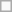<table class="wikitable">
<tr>
<td></td>
</tr>
</table>
